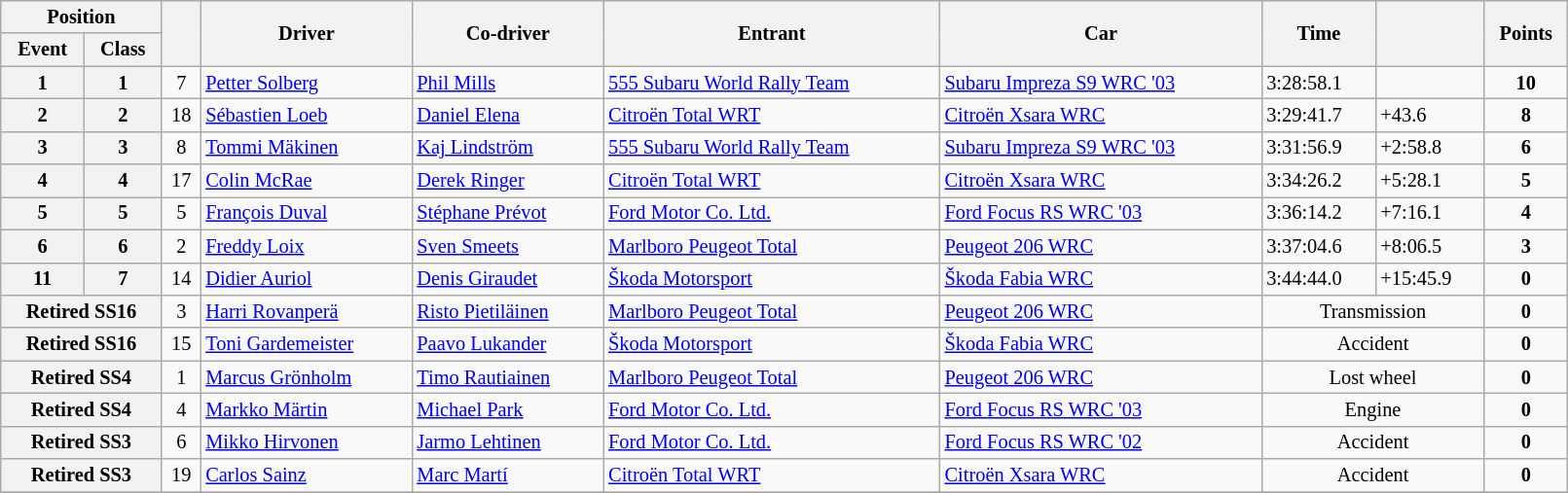<table class="wikitable" width=85% style="font-size: 85%;">
<tr>
<th colspan="2">Position</th>
<th rowspan="2"></th>
<th rowspan="2">Driver</th>
<th rowspan="2">Co-driver</th>
<th rowspan="2">Entrant</th>
<th rowspan="2">Car</th>
<th rowspan="2">Time</th>
<th rowspan="2"></th>
<th rowspan="2">Points</th>
</tr>
<tr>
<th>Event</th>
<th>Class</th>
</tr>
<tr>
<th>1</th>
<th>1</th>
<td align="center">7</td>
<td> <a href='#'>Petter Solberg</a></td>
<td> <a href='#'>Phil Mills</a></td>
<td> <a href='#'>555 Subaru World Rally Team</a></td>
<td><a href='#'>Subaru Impreza S9 WRC '03</a></td>
<td>3:28:58.1</td>
<td></td>
<td align="center"><strong>10</strong></td>
</tr>
<tr>
<th>2</th>
<th>2</th>
<td align="center">18</td>
<td> <a href='#'>Sébastien Loeb</a></td>
<td> <a href='#'>Daniel Elena</a></td>
<td> <a href='#'>Citroën Total WRT</a></td>
<td><a href='#'>Citroën Xsara WRC</a></td>
<td>3:29:41.7</td>
<td>+43.6</td>
<td align="center"><strong>8</strong></td>
</tr>
<tr>
<th>3</th>
<th>3</th>
<td align="center">8</td>
<td> <a href='#'>Tommi Mäkinen</a></td>
<td> <a href='#'>Kaj Lindström</a></td>
<td> <a href='#'>555 Subaru World Rally Team</a></td>
<td><a href='#'>Subaru Impreza S9 WRC '03</a></td>
<td>3:31:56.9</td>
<td>+2:58.8</td>
<td align="center"><strong>6</strong></td>
</tr>
<tr>
<th>4</th>
<th>4</th>
<td align="center">17</td>
<td> <a href='#'>Colin McRae</a></td>
<td> <a href='#'>Derek Ringer</a></td>
<td> <a href='#'>Citroën Total WRT</a></td>
<td><a href='#'>Citroën Xsara WRC</a></td>
<td>3:34:26.2</td>
<td>+5:28.1</td>
<td align="center"><strong>5</strong></td>
</tr>
<tr>
<th>5</th>
<th>5</th>
<td align="center">5</td>
<td> <a href='#'>François Duval</a></td>
<td> <a href='#'>Stéphane Prévot</a></td>
<td> <a href='#'>Ford Motor Co. Ltd.</a></td>
<td><a href='#'>Ford Focus RS WRC '03</a></td>
<td>3:36:14.2</td>
<td>+7:16.1</td>
<td align="center"><strong>4</strong></td>
</tr>
<tr>
<th>6</th>
<th>6</th>
<td align="center">2</td>
<td> <a href='#'>Freddy Loix</a></td>
<td> <a href='#'>Sven Smeets</a></td>
<td> <a href='#'>Marlboro Peugeot Total</a></td>
<td><a href='#'>Peugeot 206 WRC</a></td>
<td>3:37:04.6</td>
<td>+8:06.5</td>
<td align="center"><strong>3</strong></td>
</tr>
<tr>
<th>11</th>
<th>7</th>
<td align="center">14</td>
<td> <a href='#'>Didier Auriol</a></td>
<td> <a href='#'>Denis Giraudet</a></td>
<td> <a href='#'>Škoda Motorsport</a></td>
<td><a href='#'>Škoda Fabia WRC</a></td>
<td>3:44:44.0</td>
<td>+15:45.9</td>
<td align="center"><strong>0</strong></td>
</tr>
<tr>
<th colspan="2">Retired SS16</th>
<td align="center">3</td>
<td> <a href='#'>Harri Rovanperä</a></td>
<td> <a href='#'>Risto Pietiläinen</a></td>
<td> <a href='#'>Marlboro Peugeot Total</a></td>
<td><a href='#'>Peugeot 206 WRC</a></td>
<td align="center" colspan="2">Transmission</td>
<td align="center"><strong>0</strong></td>
</tr>
<tr>
<th colspan="2">Retired SS16</th>
<td align="center">15</td>
<td> <a href='#'>Toni Gardemeister</a></td>
<td> <a href='#'>Paavo Lukander</a></td>
<td> <a href='#'>Škoda Motorsport</a></td>
<td><a href='#'>Škoda Fabia WRC</a></td>
<td align="center" colspan="2">Accident</td>
<td align="center"><strong>0</strong></td>
</tr>
<tr>
<th colspan="2">Retired SS4</th>
<td align="center">1</td>
<td> <a href='#'>Marcus Grönholm</a></td>
<td> <a href='#'>Timo Rautiainen</a></td>
<td> <a href='#'>Marlboro Peugeot Total</a></td>
<td><a href='#'>Peugeot 206 WRC</a></td>
<td align="center" colspan="2">Lost wheel</td>
<td align="center"><strong>0</strong></td>
</tr>
<tr>
<th colspan="2">Retired SS4</th>
<td align="center">4</td>
<td> <a href='#'>Markko Märtin</a></td>
<td> <a href='#'>Michael Park</a></td>
<td> <a href='#'>Ford Motor Co. Ltd.</a></td>
<td><a href='#'>Ford Focus RS WRC '03</a></td>
<td align="center" colspan="2">Engine</td>
<td align="center"><strong>0</strong></td>
</tr>
<tr>
<th colspan="2">Retired SS3</th>
<td align="center">6</td>
<td> <a href='#'>Mikko Hirvonen</a></td>
<td> <a href='#'>Jarmo Lehtinen</a></td>
<td> <a href='#'>Ford Motor Co. Ltd.</a></td>
<td><a href='#'>Ford Focus RS WRC '02</a></td>
<td align="center" colspan="2">Accident</td>
<td align="center"><strong>0</strong></td>
</tr>
<tr>
<th colspan="2">Retired SS3</th>
<td align="center">19</td>
<td> <a href='#'>Carlos Sainz</a></td>
<td> <a href='#'>Marc Martí</a></td>
<td> <a href='#'>Citroën Total WRT</a></td>
<td><a href='#'>Citroën Xsara WRC</a></td>
<td align="center" colspan="2">Accident</td>
<td align="center"><strong>0</strong></td>
</tr>
<tr>
</tr>
</table>
